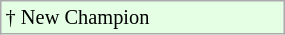<table class="wikitable floatright" style="font-size:85%; width:15%">
<tr>
<td style="background:#e5ffe5;">† New Champion</td>
</tr>
</table>
